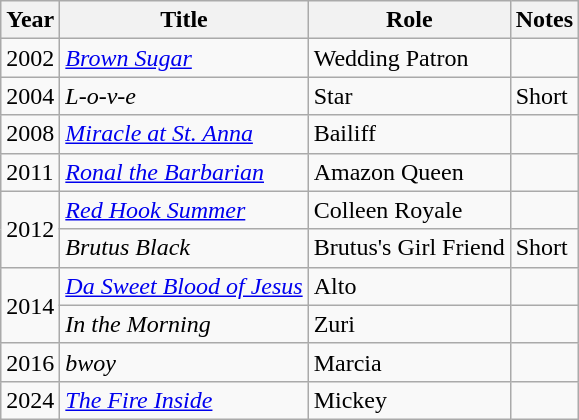<table class="wikitable sortable">
<tr>
<th>Year</th>
<th>Title</th>
<th>Role</th>
<th>Notes</th>
</tr>
<tr>
<td>2002</td>
<td><em><a href='#'>Brown Sugar</a></em></td>
<td>Wedding Patron</td>
<td></td>
</tr>
<tr>
<td>2004</td>
<td><em>L-o-v-e</em></td>
<td>Star</td>
<td>Short</td>
</tr>
<tr>
<td>2008</td>
<td><em><a href='#'>Miracle at St. Anna</a></em></td>
<td>Bailiff</td>
<td></td>
</tr>
<tr>
<td>2011</td>
<td><em><a href='#'>Ronal the Barbarian</a></em></td>
<td>Amazon Queen</td>
<td></td>
</tr>
<tr>
<td rowspan="2">2012</td>
<td><em><a href='#'>Red Hook Summer</a></em></td>
<td>Colleen Royale</td>
<td></td>
</tr>
<tr>
<td><em>Brutus Black</em></td>
<td>Brutus's Girl Friend</td>
<td>Short</td>
</tr>
<tr>
<td rowspan="2">2014</td>
<td><em><a href='#'>Da Sweet Blood of Jesus</a></em></td>
<td>Alto</td>
<td></td>
</tr>
<tr>
<td><em>In the Morning</em></td>
<td>Zuri</td>
<td></td>
</tr>
<tr>
<td>2016</td>
<td><em>bwoy</em></td>
<td>Marcia</td>
<td></td>
</tr>
<tr>
<td>2024</td>
<td><em><a href='#'>The Fire Inside</a></em></td>
<td>Mickey</td>
<td></td>
</tr>
</table>
